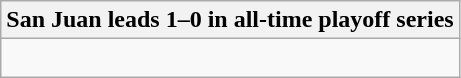<table class="wikitable collapsible collapsed">
<tr>
<th>San Juan leads 1–0 in all-time playoff series</th>
</tr>
<tr>
<td><br></td>
</tr>
</table>
